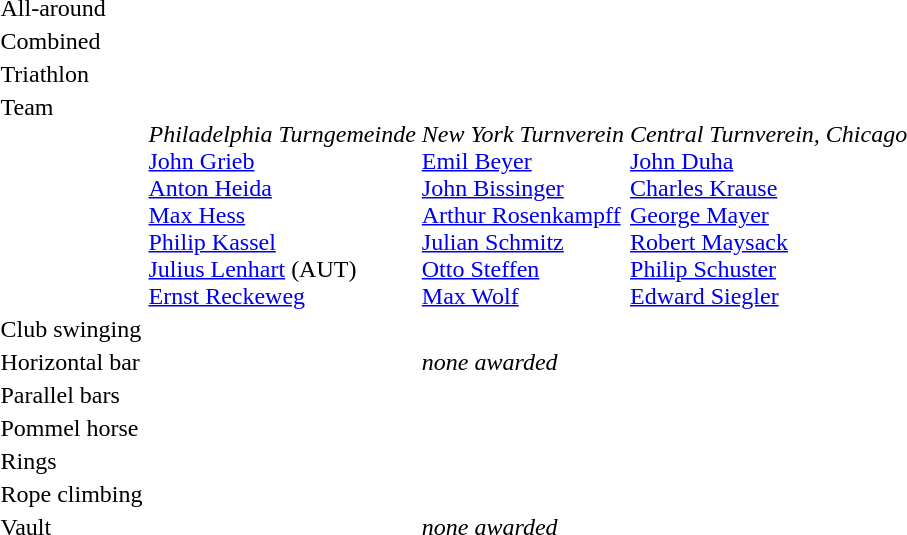<table>
<tr>
<td>All-around<br></td>
<td></td>
<td></td>
<td></td>
</tr>
<tr>
<td>Combined<br></td>
<td></td>
<td></td>
<td></td>
</tr>
<tr>
<td>Triathlon<br></td>
<td></td>
<td></td>
<td></td>
</tr>
<tr valign="top">
<td>Team<br></td>
<td><br><em>Philadelphia Turngemeinde</em><br><a href='#'>John Grieb</a><br><a href='#'>Anton Heida</a><br><a href='#'>Max Hess</a><br><a href='#'>Philip Kassel</a><br><a href='#'>Julius Lenhart</a> (AUT)<br><a href='#'>Ernst Reckeweg</a></td>
<td><br><em>New York Turnverein</em><br><a href='#'>Emil Beyer</a><br><a href='#'>John Bissinger</a><br><a href='#'>Arthur Rosenkampff</a><br><a href='#'>Julian Schmitz</a><br><a href='#'>Otto Steffen</a><br><a href='#'>Max Wolf</a></td>
<td><br><em>Central Turnverein, Chicago</em><br><a href='#'>John Duha</a><br><a href='#'>Charles Krause</a><br><a href='#'>George Mayer</a><br><a href='#'>Robert Maysack</a><br><a href='#'>Philip Schuster</a><br><a href='#'>Edward Siegler</a></td>
</tr>
<tr>
<td>Club swinging <br></td>
<td></td>
<td></td>
<td></td>
</tr>
<tr valign="top">
<td>Horizontal bar<br></td>
<td><br> </td>
<td><em>none awarded</em></td>
<td></td>
</tr>
<tr>
<td>Parallel bars<br></td>
<td></td>
<td></td>
<td></td>
</tr>
<tr>
<td>Pommel horse<br></td>
<td></td>
<td></td>
<td></td>
</tr>
<tr>
<td>Rings <br></td>
<td></td>
<td></td>
<td></td>
</tr>
<tr>
<td>Rope climbing<br></td>
<td></td>
<td></td>
<td></td>
</tr>
<tr valign="top">
<td>Vault<br></td>
<td><br> </td>
<td><em>none awarded</em></td>
<td></td>
</tr>
</table>
